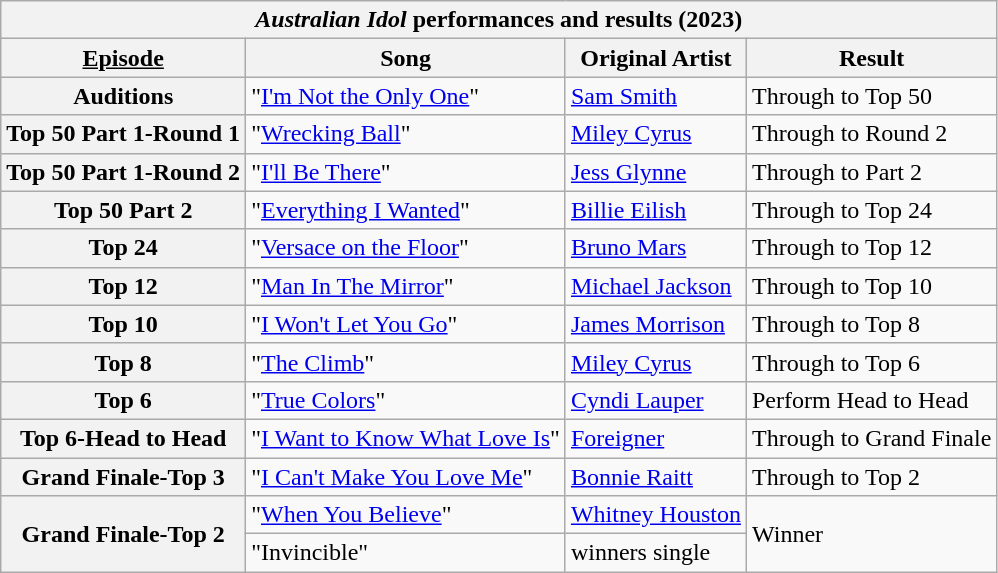<table class="wikitable">
<tr>
<th colspan="4"><em>Australian Idol</em> performances and results (2023)</th>
</tr>
<tr>
<th><u>Episode</u></th>
<th>Song</th>
<th>Original Artist</th>
<th>Result</th>
</tr>
<tr>
<th>Auditions</th>
<td>"<a href='#'>I'm Not the Only One</a>"</td>
<td><a href='#'>Sam Smith</a></td>
<td>Through to Top 50</td>
</tr>
<tr>
<th>Top 50 Part 1-Round 1</th>
<td>"<a href='#'>Wrecking Ball</a>"</td>
<td><a href='#'>Miley Cyrus</a></td>
<td>Through to Round 2</td>
</tr>
<tr>
<th>Top 50 Part 1-Round 2</th>
<td>"<a href='#'>I'll Be There</a>"</td>
<td><a href='#'>Jess Glynne</a></td>
<td>Through to Part 2</td>
</tr>
<tr>
<th>Top 50 Part 2</th>
<td>"<a href='#'>Everything I Wanted</a>"</td>
<td><a href='#'>Billie Eilish</a></td>
<td>Through to Top 24</td>
</tr>
<tr>
<th>Top 24</th>
<td>"<a href='#'>Versace on the Floor</a>"</td>
<td><a href='#'>Bruno Mars</a></td>
<td>Through to Top 12</td>
</tr>
<tr>
<th>Top 12</th>
<td>"<a href='#'>Man In The Mirror</a>"</td>
<td><a href='#'>Michael Jackson</a></td>
<td>Through to Top 10</td>
</tr>
<tr>
<th>Top 10</th>
<td>"<a href='#'>I Won't Let You Go</a>"</td>
<td><a href='#'>James Morrison</a></td>
<td>Through to Top 8</td>
</tr>
<tr>
<th>Top 8</th>
<td>"<a href='#'>The Climb</a>"</td>
<td><a href='#'>Miley Cyrus</a></td>
<td>Through to Top 6</td>
</tr>
<tr>
<th>Top 6</th>
<td>"<a href='#'>True Colors</a>"</td>
<td><a href='#'>Cyndi Lauper</a></td>
<td>Perform Head to Head</td>
</tr>
<tr>
<th>Top 6-Head to Head</th>
<td>"<a href='#'>I Want to Know What Love Is</a>"</td>
<td><a href='#'>Foreigner</a></td>
<td>Through to Grand Finale</td>
</tr>
<tr>
<th>Grand Finale-Top 3</th>
<td>"<a href='#'>I Can't Make You Love Me</a>"</td>
<td><a href='#'>Bonnie Raitt</a></td>
<td>Through to Top 2</td>
</tr>
<tr>
<th rowspan="2">Grand Finale-Top 2</th>
<td>"<a href='#'>When You Believe</a>"</td>
<td><a href='#'>Whitney Houston</a></td>
<td rowspan="2">Winner</td>
</tr>
<tr>
<td>"Invincible"</td>
<td>winners single</td>
</tr>
</table>
